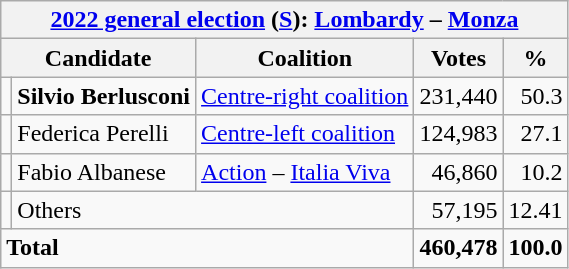<table class=wikitable style=text-align:right>
<tr>
<th colspan=5><a href='#'>2022 general election</a> (<a href='#'>S</a>): <a href='#'>Lombardy</a> – <a href='#'>Monza</a></th>
</tr>
<tr>
<th colspan=2>Candidate</th>
<th>Coalition</th>
<th>Votes</th>
<th>%</th>
</tr>
<tr>
<td></td>
<td align=left><strong>Silvio Berlusconi</strong></td>
<td align=left><a href='#'>Centre-right coalition</a></td>
<td>231,440</td>
<td>50.3</td>
</tr>
<tr>
<td></td>
<td align=left>Federica Perelli</td>
<td align=left><a href='#'>Centre-left coalition</a></td>
<td>124,983</td>
<td>27.1</td>
</tr>
<tr>
<td></td>
<td align=left>Fabio Albanese</td>
<td align=left><a href='#'>Action</a> – <a href='#'>Italia Viva</a></td>
<td>46,860</td>
<td>10.2</td>
</tr>
<tr>
<td></td>
<td align=left colspan=2>Others</td>
<td>57,195</td>
<td>12.41</td>
</tr>
<tr>
<td align=left colspan=3><strong>Total</strong></td>
<td><strong>460,478</strong></td>
<td><strong>100.0</strong></td>
</tr>
</table>
